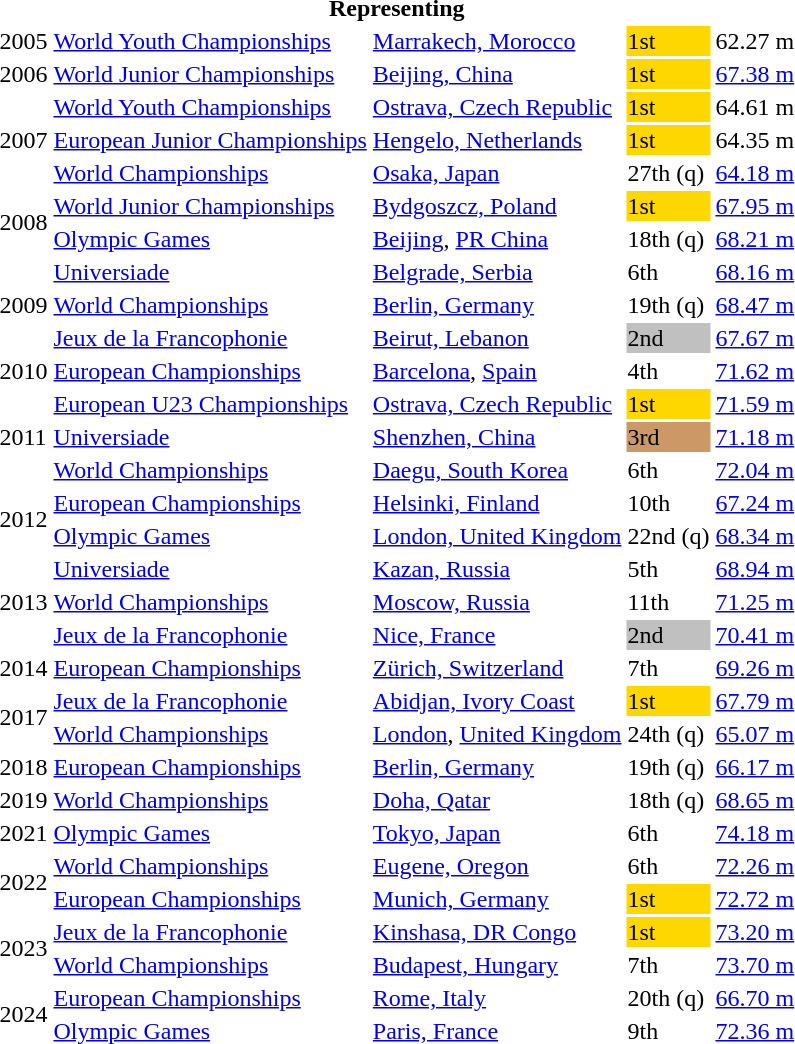<table>
<tr>
<th colspan="5">Representing </th>
</tr>
<tr>
<td>2005</td>
<td><a href='#'>World Youth Championships</a></td>
<td><a href='#'>Marrakech, Morocco</a></td>
<td bgcolor=gold>1st</td>
<td>62.27 m</td>
</tr>
<tr>
<td>2006</td>
<td><a href='#'>World Junior Championships</a></td>
<td><a href='#'>Beijing, China</a></td>
<td bgcolor=gold>1st</td>
<td><a href='#'>67.38 m</a></td>
</tr>
<tr>
<td rowspan=3>2007</td>
<td><a href='#'>World Youth Championships</a></td>
<td><a href='#'>Ostrava, Czech Republic</a></td>
<td bgcolor=gold>1st</td>
<td>64.61 m</td>
</tr>
<tr>
<td><a href='#'>European Junior Championships</a></td>
<td><a href='#'>Hengelo, Netherlands</a></td>
<td bgcolor=gold>1st</td>
<td>64.35 m</td>
</tr>
<tr>
<td><a href='#'>World Championships</a></td>
<td><a href='#'>Osaka, Japan</a></td>
<td>27th (q)</td>
<td><a href='#'>64.18 m</a></td>
</tr>
<tr>
<td rowspan=2>2008</td>
<td><a href='#'>World Junior Championships</a></td>
<td><a href='#'>Bydgoszcz, Poland</a></td>
<td bgcolor=gold>1st</td>
<td><a href='#'>67.95 m</a></td>
</tr>
<tr>
<td><a href='#'>Olympic Games</a></td>
<td><a href='#'>Beijing</a>, <a href='#'>PR China</a></td>
<td>18th (q)</td>
<td><a href='#'>68.21 m</a></td>
</tr>
<tr>
<td rowspan=3>2009</td>
<td><a href='#'>Universiade</a></td>
<td><a href='#'>Belgrade, Serbia</a></td>
<td>6th</td>
<td><a href='#'>68.16 m</a></td>
</tr>
<tr>
<td><a href='#'>World Championships</a></td>
<td><a href='#'>Berlin, Germany</a></td>
<td>19th (q)</td>
<td><a href='#'>68.47 m</a></td>
</tr>
<tr>
<td><a href='#'>Jeux de la Francophonie</a></td>
<td><a href='#'>Beirut, Lebanon</a></td>
<td bgcolor=silver>2nd</td>
<td><a href='#'>67.67 m</a></td>
</tr>
<tr>
<td>2010</td>
<td><a href='#'>European Championships</a></td>
<td><a href='#'>Barcelona</a>, <a href='#'>Spain</a></td>
<td>4th</td>
<td><a href='#'>71.62 m</a></td>
</tr>
<tr>
<td rowspan=3>2011</td>
<td><a href='#'>European U23 Championships</a></td>
<td><a href='#'>Ostrava, Czech Republic</a></td>
<td bgcolor=gold>1st</td>
<td><a href='#'>71.59 m</a></td>
</tr>
<tr>
<td><a href='#'>Universiade</a></td>
<td><a href='#'>Shenzhen, China</a></td>
<td bgcolor="cc9966">3rd</td>
<td><a href='#'>71.18 m</a></td>
</tr>
<tr>
<td><a href='#'>World Championships</a></td>
<td><a href='#'>Daegu, South Korea</a></td>
<td>6th</td>
<td><a href='#'>72.04 m</a></td>
</tr>
<tr>
<td rowspan=2>2012</td>
<td><a href='#'>European Championships</a></td>
<td><a href='#'>Helsinki, Finland</a></td>
<td>10th</td>
<td><a href='#'>67.24 m</a></td>
</tr>
<tr>
<td><a href='#'>Olympic Games</a></td>
<td><a href='#'>London, United Kingdom</a></td>
<td>22nd (q)</td>
<td><a href='#'>68.34 m</a></td>
</tr>
<tr>
<td rowspan=3>2013</td>
<td><a href='#'>Universiade</a></td>
<td><a href='#'>Kazan, Russia</a></td>
<td>5th</td>
<td><a href='#'>68.94 m</a></td>
</tr>
<tr>
<td><a href='#'>World Championships</a></td>
<td><a href='#'>Moscow, Russia</a></td>
<td>11th</td>
<td><a href='#'>71.25 m</a></td>
</tr>
<tr>
<td><a href='#'>Jeux de la Francophonie</a></td>
<td><a href='#'>Nice, France</a></td>
<td bgcolor=silver>2nd</td>
<td><a href='#'>70.41 m</a></td>
</tr>
<tr>
<td>2014</td>
<td><a href='#'>European Championships</a></td>
<td><a href='#'>Zürich, Switzerland</a></td>
<td>7th</td>
<td><a href='#'>69.26 m</a></td>
</tr>
<tr>
<td rowspan=2>2017</td>
<td><a href='#'>Jeux de la Francophonie</a></td>
<td><a href='#'>Abidjan, Ivory Coast</a></td>
<td bgcolor=gold>1st</td>
<td><a href='#'>67.79 m</a></td>
</tr>
<tr>
<td><a href='#'>World Championships</a></td>
<td><a href='#'>London</a>, <a href='#'>United Kingdom</a></td>
<td>24th (q)</td>
<td><a href='#'>65.07 m</a></td>
</tr>
<tr>
<td>2018</td>
<td><a href='#'>European Championships</a></td>
<td><a href='#'>Berlin, Germany</a></td>
<td>19th (q)</td>
<td><a href='#'>66.17 m</a></td>
</tr>
<tr>
<td>2019</td>
<td><a href='#'>World Championships</a></td>
<td><a href='#'>Doha, Qatar</a></td>
<td>18th (q)</td>
<td><a href='#'>68.65 m</a></td>
</tr>
<tr>
<td>2021</td>
<td><a href='#'>Olympic Games</a></td>
<td><a href='#'>Tokyo, Japan</a></td>
<td>6th</td>
<td><a href='#'>74.18 m</a></td>
</tr>
<tr>
<td rowspan=2>2022</td>
<td><a href='#'>World Championships</a></td>
<td><a href='#'>Eugene, Oregon</a></td>
<td>6th</td>
<td><a href='#'>72.26 m</a></td>
</tr>
<tr>
<td><a href='#'>European Championships</a></td>
<td><a href='#'>Munich, Germany</a></td>
<td bgcolor=gold>1st</td>
<td><a href='#'>72.72 m</a></td>
</tr>
<tr>
<td rowspan=2>2023</td>
<td><a href='#'>Jeux de la Francophonie</a></td>
<td><a href='#'>Kinshasa, DR Congo</a></td>
<td bgcolor=gold>1st</td>
<td><a href='#'>73.20 m</a></td>
</tr>
<tr>
<td><a href='#'>World Championships</a></td>
<td><a href='#'>Budapest, Hungary</a></td>
<td>7th</td>
<td><a href='#'>73.70 m</a></td>
</tr>
<tr>
<td rowspan=2>2024</td>
<td><a href='#'>European Championships</a></td>
<td><a href='#'>Rome, Italy</a></td>
<td>20th (q)</td>
<td><a href='#'>66.70 m</a></td>
</tr>
<tr>
<td><a href='#'>Olympic Games</a></td>
<td><a href='#'>Paris, France</a></td>
<td>9th</td>
<td><a href='#'>72.36 m</a></td>
</tr>
</table>
